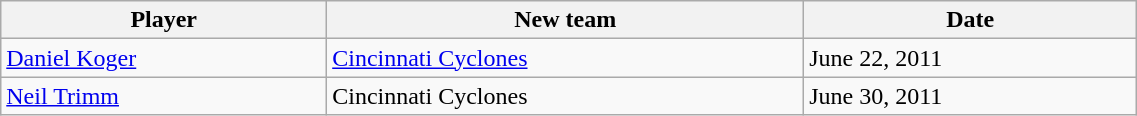<table class="wikitable" width=60%>
<tr>
<th>Player</th>
<th>New team</th>
<th>Date</th>
</tr>
<tr>
<td><a href='#'>Daniel Koger</a></td>
<td><a href='#'>Cincinnati Cyclones</a></td>
<td>June 22, 2011</td>
</tr>
<tr>
<td><a href='#'>Neil Trimm</a></td>
<td>Cincinnati Cyclones</td>
<td>June 30, 2011</td>
</tr>
</table>
